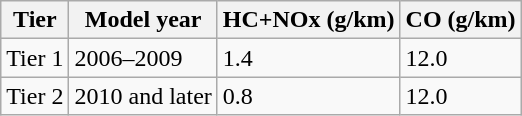<table class="wikitable">
<tr>
<th>Tier</th>
<th>Model year</th>
<th>HC+NOx (g/km)</th>
<th>CO (g/km)</th>
</tr>
<tr>
<td>Tier 1</td>
<td>2006–2009</td>
<td>1.4</td>
<td>12.0</td>
</tr>
<tr>
<td>Tier 2</td>
<td>2010 and later</td>
<td>0.8</td>
<td>12.0</td>
</tr>
</table>
